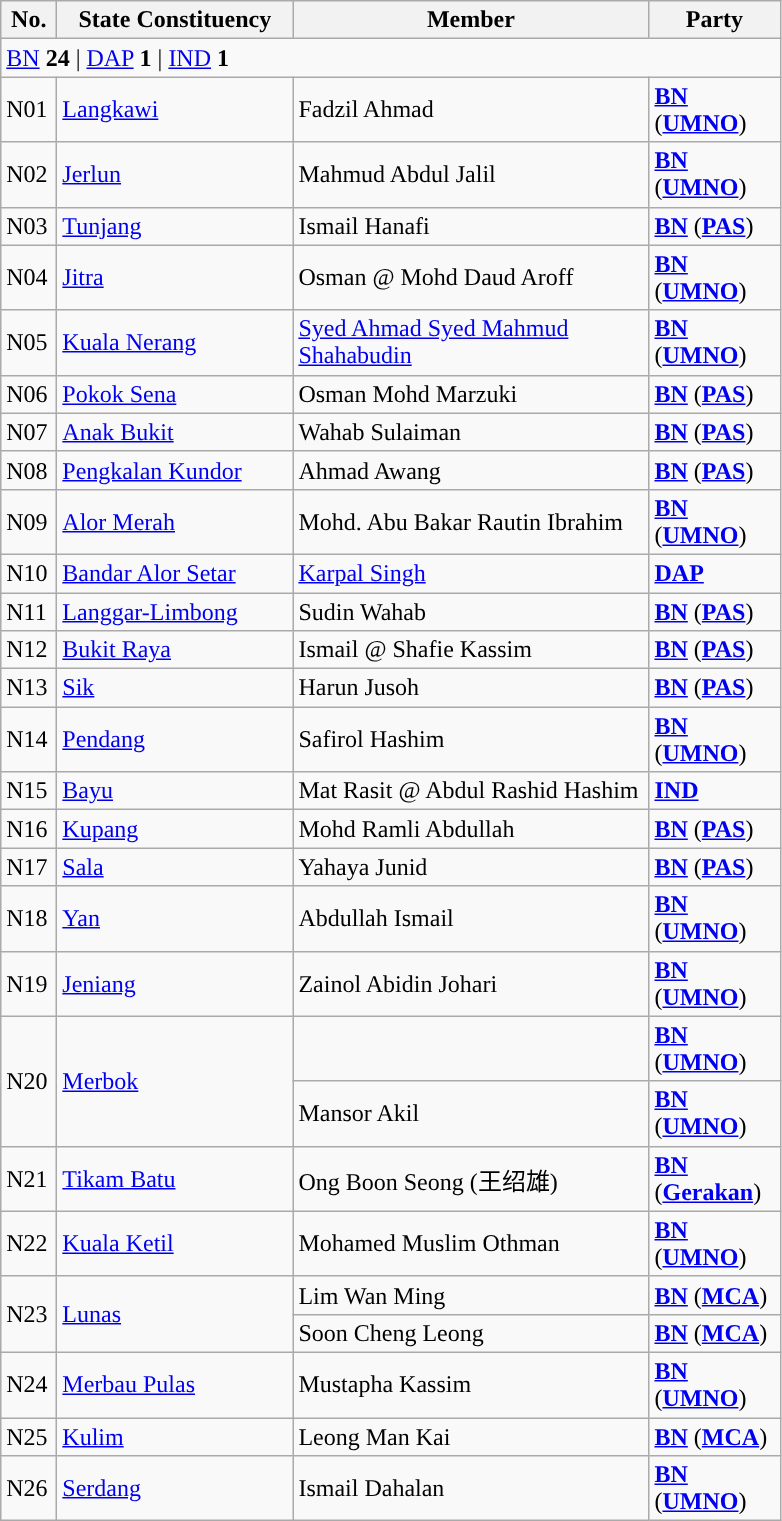<table class="wikitable sortable">
<tr>
<th style="width:30px;">No.</th>
<th style="width:150px;">State Constituency</th>
<th style="width:230px;">Member</th>
<th style="width:80px;">Party</th>
</tr>
<tr>
<td colspan="4"><a href='#'>BN</a> <strong>24</strong> | <a href='#'>DAP</a> <strong>1</strong> | <a href='#'>IND</a> <strong>1</strong></td>
</tr>
<tr>
<td>N01</td>
<td><a href='#'>Langkawi</a></td>
<td>Fadzil Ahmad</td>
<td><strong><a href='#'>BN</a></strong> (<strong><a href='#'>UMNO</a></strong>)</td>
</tr>
<tr>
<td>N02</td>
<td><a href='#'>Jerlun</a></td>
<td>Mahmud Abdul Jalil</td>
<td><strong><a href='#'>BN</a></strong> (<strong><a href='#'>UMNO</a></strong>)</td>
</tr>
<tr>
<td>N03</td>
<td><a href='#'>Tunjang</a></td>
<td>Ismail Hanafi</td>
<td><strong><a href='#'>BN</a></strong> (<strong><a href='#'>PAS</a></strong>)</td>
</tr>
<tr>
<td>N04</td>
<td><a href='#'>Jitra</a></td>
<td>Osman @ Mohd Daud Aroff</td>
<td><strong><a href='#'>BN</a></strong> (<strong><a href='#'>UMNO</a></strong>)</td>
</tr>
<tr>
<td>N05</td>
<td><a href='#'>Kuala Nerang</a></td>
<td><a href='#'>Syed Ahmad Syed Mahmud Shahabudin</a></td>
<td><strong><a href='#'>BN</a></strong> (<strong><a href='#'>UMNO</a></strong>)</td>
</tr>
<tr>
<td>N06</td>
<td><a href='#'>Pokok Sena</a></td>
<td>Osman Mohd Marzuki</td>
<td><strong><a href='#'>BN</a></strong> (<strong><a href='#'>PAS</a></strong>)</td>
</tr>
<tr>
<td>N07</td>
<td><a href='#'>Anak Bukit</a></td>
<td>Wahab Sulaiman</td>
<td><strong><a href='#'>BN</a></strong> (<strong><a href='#'>PAS</a></strong>)</td>
</tr>
<tr>
<td>N08</td>
<td><a href='#'>Pengkalan Kundor</a></td>
<td>Ahmad Awang</td>
<td><strong><a href='#'>BN</a></strong> (<strong><a href='#'>PAS</a></strong>)</td>
</tr>
<tr>
<td>N09</td>
<td><a href='#'>Alor Merah</a></td>
<td>Mohd. Abu Bakar Rautin Ibrahim</td>
<td><strong><a href='#'>BN</a></strong> (<strong><a href='#'>UMNO</a></strong>)</td>
</tr>
<tr>
<td>N10</td>
<td><a href='#'>Bandar Alor Setar</a></td>
<td><a href='#'>Karpal Singh</a></td>
<td><strong><a href='#'>DAP</a></strong></td>
</tr>
<tr>
<td>N11</td>
<td><a href='#'>Langgar-Limbong</a></td>
<td>Sudin Wahab</td>
<td><strong><a href='#'>BN</a></strong> (<strong><a href='#'>PAS</a></strong>)</td>
</tr>
<tr>
<td>N12</td>
<td><a href='#'>Bukit Raya</a></td>
<td>Ismail @ Shafie Kassim</td>
<td><strong><a href='#'>BN</a></strong> (<strong><a href='#'>PAS</a></strong>)</td>
</tr>
<tr>
<td>N13</td>
<td><a href='#'>Sik</a></td>
<td>Harun Jusoh</td>
<td><strong><a href='#'>BN</a></strong> (<strong><a href='#'>PAS</a></strong>)</td>
</tr>
<tr>
<td>N14</td>
<td><a href='#'>Pendang</a></td>
<td>Safirol Hashim</td>
<td><strong><a href='#'>BN</a></strong> (<strong><a href='#'>UMNO</a></strong>)</td>
</tr>
<tr>
<td>N15</td>
<td><a href='#'>Bayu</a></td>
<td>Mat Rasit @ Abdul Rashid Hashim</td>
<td><strong><a href='#'>IND</a></strong></td>
</tr>
<tr>
<td>N16</td>
<td><a href='#'>Kupang</a></td>
<td>Mohd Ramli Abdullah</td>
<td><strong><a href='#'>BN</a></strong> (<strong><a href='#'>PAS</a></strong>)</td>
</tr>
<tr>
<td>N17</td>
<td><a href='#'>Sala</a></td>
<td>Yahaya Junid</td>
<td><strong><a href='#'>BN</a></strong> (<strong><a href='#'>PAS</a></strong>)</td>
</tr>
<tr>
<td>N18</td>
<td><a href='#'>Yan</a></td>
<td>Abdullah Ismail</td>
<td><strong><a href='#'>BN</a></strong> (<strong><a href='#'>UMNO</a></strong>)</td>
</tr>
<tr>
<td>N19</td>
<td><a href='#'>Jeniang</a></td>
<td>Zainol Abidin Johari</td>
<td><strong><a href='#'>BN</a></strong> (<strong><a href='#'>UMNO</a></strong>)</td>
</tr>
<tr>
<td rowspan=2>N20</td>
<td rowspan=2><a href='#'>Merbok</a></td>
<td></td>
<td><strong><a href='#'>BN</a></strong> (<strong><a href='#'>UMNO</a></strong>)</td>
</tr>
<tr>
<td>Mansor Akil </td>
<td><strong><a href='#'>BN</a></strong> (<strong><a href='#'>UMNO</a></strong>)</td>
</tr>
<tr>
<td>N21</td>
<td><a href='#'>Tikam Batu</a></td>
<td>Ong Boon Seong (王绍雄)</td>
<td><strong><a href='#'>BN</a></strong> (<strong><a href='#'>Gerakan</a></strong>)</td>
</tr>
<tr>
<td>N22</td>
<td><a href='#'>Kuala Ketil</a></td>
<td>Mohamed Muslim Othman</td>
<td><strong><a href='#'>BN</a></strong> (<strong><a href='#'>UMNO</a></strong>)</td>
</tr>
<tr>
<td rowspan=2>N23</td>
<td rowspan=2><a href='#'>Lunas</a></td>
<td>Lim Wan Ming </td>
<td><strong><a href='#'>BN</a></strong> (<strong><a href='#'>MCA</a></strong>)</td>
</tr>
<tr>
<td>Soon Cheng Leong </td>
<td><strong><a href='#'>BN</a></strong> (<strong><a href='#'>MCA</a></strong>)</td>
</tr>
<tr>
<td>N24</td>
<td><a href='#'>Merbau Pulas</a></td>
<td>Mustapha Kassim</td>
<td><strong><a href='#'>BN</a></strong> (<strong><a href='#'>UMNO</a></strong>)</td>
</tr>
<tr>
<td>N25</td>
<td><a href='#'>Kulim</a></td>
<td>Leong Man Kai</td>
<td><strong><a href='#'>BN</a></strong> (<strong><a href='#'>MCA</a></strong>)</td>
</tr>
<tr>
<td>N26</td>
<td><a href='#'>Serdang</a></td>
<td>Ismail Dahalan</td>
<td><strong><a href='#'>BN</a></strong> (<strong><a href='#'>UMNO</a></strong>)</td>
</tr>
</table>
